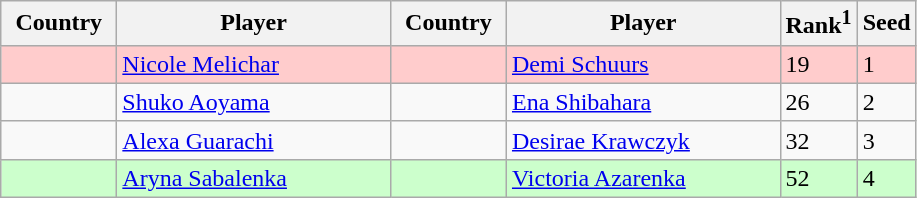<table class="sortable wikitable">
<tr>
<th width="70">Country</th>
<th width="175">Player</th>
<th width="70">Country</th>
<th width="175">Player</th>
<th>Rank<sup>1</sup></th>
<th>Seed</th>
</tr>
<tr style="background:#fcc;">
<td></td>
<td><a href='#'>Nicole Melichar</a></td>
<td></td>
<td><a href='#'>Demi Schuurs</a></td>
<td>19</td>
<td>1</td>
</tr>
<tr>
<td></td>
<td><a href='#'>Shuko Aoyama</a></td>
<td></td>
<td><a href='#'>Ena Shibahara</a></td>
<td>26</td>
<td>2</td>
</tr>
<tr>
<td></td>
<td><a href='#'>Alexa Guarachi</a></td>
<td></td>
<td><a href='#'>Desirae Krawczyk</a></td>
<td>32</td>
<td>3</td>
</tr>
<tr style="background:#cfc;">
<td></td>
<td><a href='#'>Aryna Sabalenka</a></td>
<td></td>
<td><a href='#'>Victoria Azarenka</a></td>
<td>52</td>
<td>4</td>
</tr>
</table>
